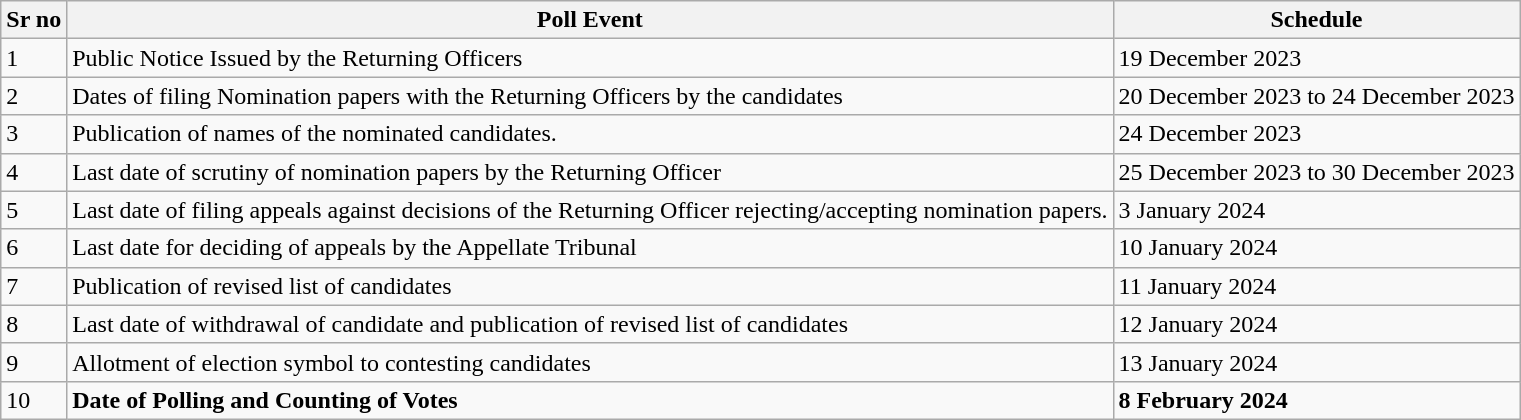<table class="wikitable">
<tr>
<th>Sr no</th>
<th>Poll Event</th>
<th>Schedule</th>
</tr>
<tr>
<td>1</td>
<td>Public Notice Issued by the Returning Officers</td>
<td>19 December 2023</td>
</tr>
<tr>
<td>2</td>
<td>Dates of filing Nomination papers with the Returning Officers by the candidates</td>
<td>20 December 2023 to 24 December 2023</td>
</tr>
<tr>
<td>3</td>
<td>Publication of names of the nominated candidates.</td>
<td>24 December 2023</td>
</tr>
<tr>
<td>4</td>
<td>Last date of scrutiny of nomination papers by the Returning Officer</td>
<td>25 December 2023 to 30 December 2023</td>
</tr>
<tr>
<td>5</td>
<td>Last date of filing appeals against decisions of the Returning Officer rejecting/accepting nomination papers.</td>
<td>3 January 2024</td>
</tr>
<tr>
<td>6</td>
<td>Last date for deciding of appeals by the Appellate Tribunal</td>
<td>10 January 2024</td>
</tr>
<tr>
<td>7</td>
<td>Publication of revised list of candidates</td>
<td>11 January 2024</td>
</tr>
<tr>
<td>8</td>
<td>Last date of withdrawal of candidate and publication of revised list of candidates</td>
<td>12 January 2024</td>
</tr>
<tr>
<td>9</td>
<td>Allotment of election symbol to contesting candidates</td>
<td>13 January 2024</td>
</tr>
<tr>
<td>10</td>
<td><strong>Date of Polling and Counting of Votes</strong></td>
<td><strong>8 February 2024</strong></td>
</tr>
</table>
